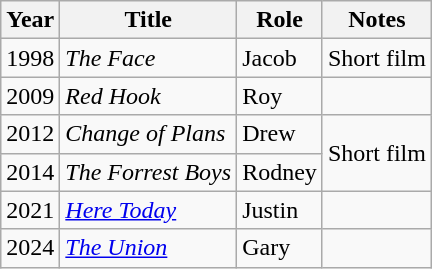<table class="wikitable sortable">
<tr>
<th>Year</th>
<th>Title</th>
<th>Role</th>
<th>Notes</th>
</tr>
<tr>
<td>1998</td>
<td><em>The Face</em></td>
<td>Jacob</td>
<td>Short film</td>
</tr>
<tr>
<td>2009</td>
<td><em>Red Hook</em></td>
<td>Roy</td>
<td></td>
</tr>
<tr>
<td>2012</td>
<td><em>Change of Plans</em></td>
<td>Drew</td>
<td rowspan="2">Short film</td>
</tr>
<tr>
<td>2014</td>
<td><em>The Forrest Boys</em></td>
<td>Rodney</td>
</tr>
<tr>
<td>2021</td>
<td><em><a href='#'>Here Today</a></em></td>
<td>Justin</td>
<td></td>
</tr>
<tr>
<td>2024</td>
<td><em><a href='#'>The Union</a></em></td>
<td>Gary</td>
<td></td>
</tr>
</table>
